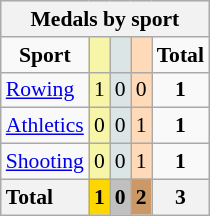<table class="wikitable" style="text-align:center;font-size:90%">
<tr style="background:#efefef;">
<th colspan=7>Medals by sport</th>
</tr>
<tr>
<td><strong>Sport</strong></td>
<td bgcolor=#f7f6a8></td>
<td bgcolor=#dce5e5></td>
<td bgcolor=#ffdab9></td>
<td><strong>Total</strong></td>
</tr>
<tr>
<td style="text-align:left;"><a href='#'>Rowing</a></td>
<td style="background:#F7F6A8;">1</td>
<td style="background:#DCE5E5;">0</td>
<td style="background:#FFDAB9;">0</td>
<td><strong>1</strong></td>
</tr>
<tr>
<td style="text-align:left;"><a href='#'>Athletics</a></td>
<td style="background:#F7F6A8;">0</td>
<td style="background:#DCE5E5;">0</td>
<td style="background:#FFDAB9;">1</td>
<td><strong>1</strong></td>
</tr>
<tr>
<td style="text-align:left;"><a href='#'>Shooting</a></td>
<td style="background:#F7F6A8;">0</td>
<td style="background:#DCE5E5;">0</td>
<td style="background:#FFDAB9;">1</td>
<td><strong>1</strong></td>
</tr>
<tr>
<th style="text-align:left;">Total</th>
<th style="background:gold;">1</th>
<th style="background:silver;">0</th>
<th style="background:#c96;">2</th>
<th>3</th>
</tr>
</table>
